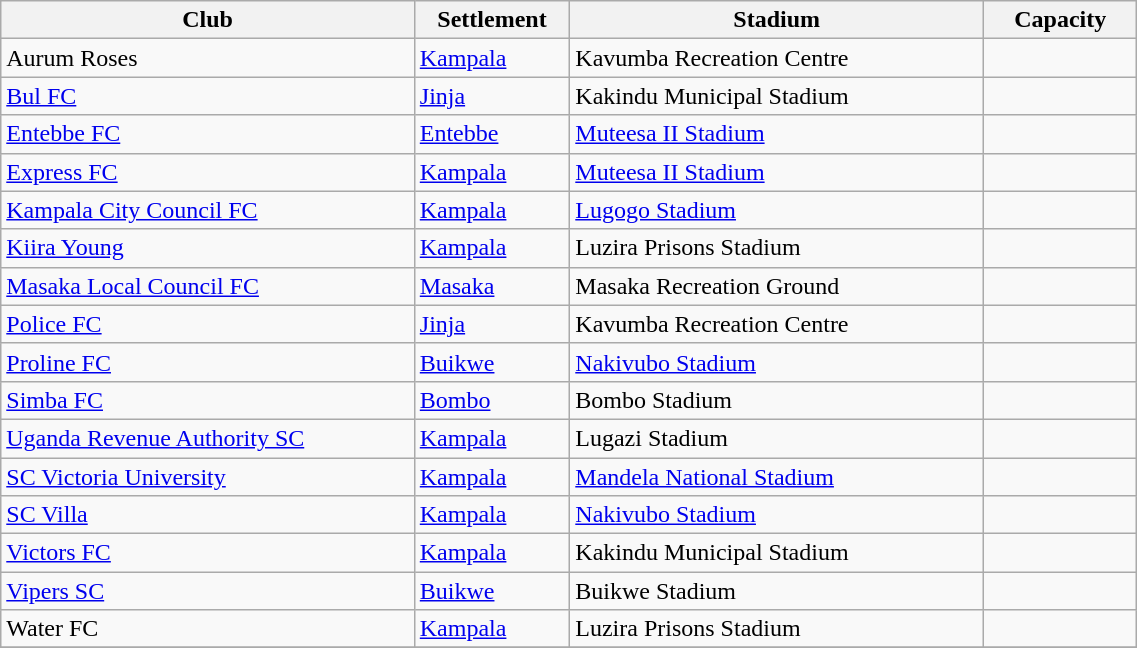<table class="wikitable" style="width:60%; font-size:100%">
<tr>
<th width="300px">Club</th>
<th width="100px">Settlement</th>
<th width="300px">Stadium</th>
<th width="100px">Capacity</th>
</tr>
<tr>
<td>Aurum Roses</td>
<td><a href='#'>Kampala</a></td>
<td>Kavumba Recreation Centre</td>
<td></td>
</tr>
<tr>
<td><a href='#'>Bul FC</a></td>
<td><a href='#'>Jinja</a></td>
<td>Kakindu Municipal Stadium</td>
<td></td>
</tr>
<tr>
<td><a href='#'>Entebbe FC</a></td>
<td><a href='#'>Entebbe</a></td>
<td><a href='#'>Muteesa II Stadium</a></td>
<td></td>
</tr>
<tr>
<td><a href='#'>Express FC</a></td>
<td><a href='#'>Kampala</a></td>
<td><a href='#'>Muteesa II Stadium</a></td>
<td></td>
</tr>
<tr>
<td><a href='#'>Kampala City Council FC</a></td>
<td><a href='#'>Kampala</a></td>
<td><a href='#'>Lugogo Stadium</a></td>
<td></td>
</tr>
<tr>
<td><a href='#'>Kiira Young</a></td>
<td><a href='#'>Kampala</a></td>
<td>Luzira Prisons Stadium</td>
<td></td>
</tr>
<tr>
<td><a href='#'>Masaka Local Council FC</a></td>
<td><a href='#'>Masaka</a></td>
<td>Masaka Recreation Ground</td>
<td></td>
</tr>
<tr>
<td><a href='#'>Police FC</a></td>
<td><a href='#'>Jinja</a></td>
<td>Kavumba Recreation Centre</td>
<td></td>
</tr>
<tr>
<td><a href='#'>Proline FC</a></td>
<td><a href='#'>Buikwe</a></td>
<td><a href='#'>Nakivubo Stadium</a></td>
<td></td>
</tr>
<tr>
<td><a href='#'>Simba FC</a></td>
<td><a href='#'>Bombo</a></td>
<td>Bombo Stadium</td>
<td></td>
</tr>
<tr>
<td><a href='#'>Uganda Revenue Authority SC</a></td>
<td><a href='#'>Kampala</a></td>
<td>Lugazi Stadium</td>
<td></td>
</tr>
<tr>
<td><a href='#'>SC Victoria University</a></td>
<td><a href='#'>Kampala</a></td>
<td><a href='#'>Mandela National Stadium</a></td>
<td></td>
</tr>
<tr>
<td><a href='#'>SC Villa</a></td>
<td><a href='#'>Kampala</a></td>
<td><a href='#'>Nakivubo Stadium</a></td>
<td></td>
</tr>
<tr>
<td><a href='#'>Victors FC</a></td>
<td><a href='#'>Kampala</a></td>
<td>Kakindu Municipal Stadium</td>
<td></td>
</tr>
<tr>
<td><a href='#'>Vipers SC</a></td>
<td><a href='#'>Buikwe</a></td>
<td>Buikwe Stadium</td>
<td></td>
</tr>
<tr>
<td>Water FC</td>
<td><a href='#'>Kampala</a></td>
<td>Luzira Prisons Stadium</td>
<td></td>
</tr>
<tr>
</tr>
</table>
